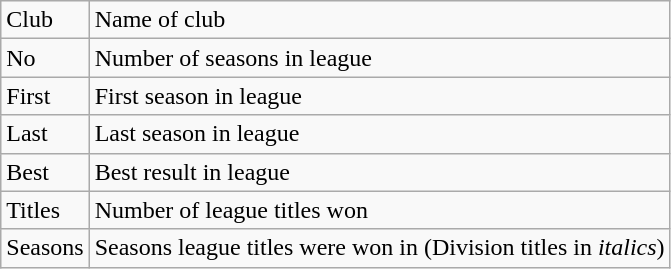<table class="wikitable sortable">
<tr>
<td>Club</td>
<td>Name of club</td>
</tr>
<tr>
<td>No</td>
<td>Number of seasons in league</td>
</tr>
<tr>
<td>First</td>
<td>First season in league</td>
</tr>
<tr>
<td>Last</td>
<td>Last season in league</td>
</tr>
<tr>
<td>Best</td>
<td>Best result in league</td>
</tr>
<tr>
<td>Titles</td>
<td>Number of league titles won</td>
</tr>
<tr>
<td>Seasons</td>
<td>Seasons league titles were won in (Division titles in <em>italics</em>)</td>
</tr>
</table>
